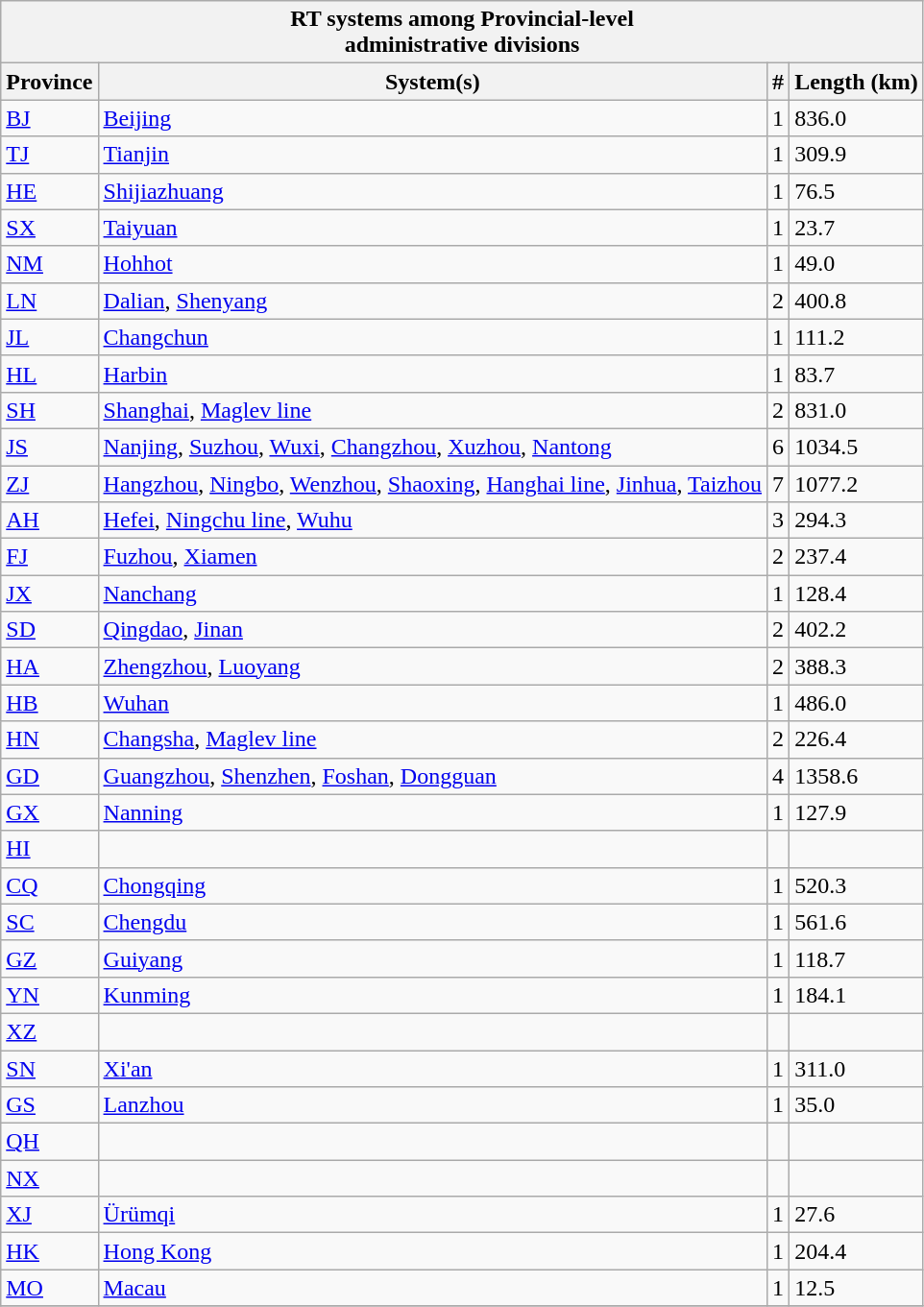<table class="wikitable sortable">
<tr>
<th colspan="4">RT systems among Provincial-level<br>administrative divisions</th>
</tr>
<tr>
<th>Province</th>
<th class="unsortable">System(s)</th>
<th>#</th>
<th>Length (km)</th>
</tr>
<tr>
<td><a href='#'>BJ</a></td>
<td><a href='#'>Beijing</a></td>
<td>1</td>
<td>836.0</td>
</tr>
<tr>
<td><a href='#'>TJ</a></td>
<td><a href='#'>Tianjin</a></td>
<td>1</td>
<td>309.9</td>
</tr>
<tr>
<td><a href='#'>HE</a></td>
<td><a href='#'>Shijiazhuang</a></td>
<td>1</td>
<td>76.5</td>
</tr>
<tr>
<td><a href='#'>SX</a></td>
<td><a href='#'>Taiyuan</a></td>
<td>1</td>
<td>23.7</td>
</tr>
<tr>
<td><a href='#'>NM</a></td>
<td><a href='#'>Hohhot</a></td>
<td>1</td>
<td>49.0</td>
</tr>
<tr>
<td><a href='#'>LN</a></td>
<td><a href='#'>Dalian</a>, <a href='#'>Shenyang</a></td>
<td>2</td>
<td>400.8</td>
</tr>
<tr>
<td><a href='#'>JL</a></td>
<td><a href='#'>Changchun</a></td>
<td>1</td>
<td>111.2</td>
</tr>
<tr>
<td><a href='#'>HL</a></td>
<td><a href='#'>Harbin</a></td>
<td>1</td>
<td>83.7</td>
</tr>
<tr>
<td><a href='#'>SH</a></td>
<td><a href='#'>Shanghai</a>, <a href='#'>Maglev line</a></td>
<td>2</td>
<td>831.0</td>
</tr>
<tr>
<td><a href='#'>JS</a></td>
<td><a href='#'>Nanjing</a>, <a href='#'>Suzhou</a>, <a href='#'>Wuxi</a>, <a href='#'>Changzhou</a>, <a href='#'>Xuzhou</a>, <a href='#'>Nantong</a></td>
<td>6</td>
<td>1034.5</td>
</tr>
<tr>
<td><a href='#'>ZJ</a></td>
<td><a href='#'>Hangzhou</a>, <a href='#'>Ningbo</a>, <a href='#'>Wenzhou</a>, <a href='#'>Shaoxing</a>, <a href='#'>Hanghai line</a>, <a href='#'>Jinhua</a>, <a href='#'>Taizhou</a></td>
<td>7</td>
<td>1077.2</td>
</tr>
<tr>
<td><a href='#'>AH</a></td>
<td><a href='#'>Hefei</a>, <a href='#'>Ningchu line</a>, <a href='#'>Wuhu</a></td>
<td>3</td>
<td>294.3</td>
</tr>
<tr>
<td><a href='#'>FJ</a></td>
<td><a href='#'>Fuzhou</a>, <a href='#'>Xiamen</a></td>
<td>2</td>
<td>237.4</td>
</tr>
<tr>
<td><a href='#'>JX</a></td>
<td><a href='#'>Nanchang</a></td>
<td>1</td>
<td>128.4</td>
</tr>
<tr>
<td><a href='#'>SD</a></td>
<td><a href='#'>Qingdao</a>, <a href='#'> Jinan</a></td>
<td>2</td>
<td>402.2</td>
</tr>
<tr>
<td><a href='#'>HA</a></td>
<td><a href='#'>Zhengzhou</a>, <a href='#'>Luoyang</a></td>
<td>2</td>
<td>388.3</td>
</tr>
<tr>
<td><a href='#'>HB</a></td>
<td><a href='#'>Wuhan</a></td>
<td>1</td>
<td>486.0</td>
</tr>
<tr>
<td><a href='#'>HN</a></td>
<td><a href='#'>Changsha</a>, <a href='#'>Maglev line</a></td>
<td>2</td>
<td>226.4</td>
</tr>
<tr>
<td><a href='#'>GD</a></td>
<td><a href='#'>Guangzhou</a>, <a href='#'>Shenzhen</a>, <a href='#'>Foshan</a>, <a href='#'>Dongguan</a></td>
<td>4</td>
<td>1358.6</td>
</tr>
<tr>
<td><a href='#'>GX</a></td>
<td><a href='#'>Nanning</a></td>
<td>1</td>
<td>127.9</td>
</tr>
<tr>
<td><a href='#'>HI</a></td>
<td></td>
<td></td>
<td></td>
</tr>
<tr>
<td><a href='#'>CQ</a></td>
<td><a href='#'>Chongqing</a></td>
<td>1</td>
<td>520.3</td>
</tr>
<tr>
<td><a href='#'>SC</a></td>
<td><a href='#'>Chengdu</a></td>
<td>1</td>
<td>561.6</td>
</tr>
<tr>
<td><a href='#'>GZ</a></td>
<td><a href='#'>Guiyang</a></td>
<td>1</td>
<td>118.7</td>
</tr>
<tr>
<td><a href='#'>YN</a></td>
<td><a href='#'>Kunming</a></td>
<td>1</td>
<td>184.1</td>
</tr>
<tr>
<td><a href='#'>XZ</a></td>
<td></td>
<td></td>
<td></td>
</tr>
<tr>
<td><a href='#'>SN</a></td>
<td><a href='#'>Xi'an</a></td>
<td>1</td>
<td>311.0</td>
</tr>
<tr>
<td><a href='#'>GS</a></td>
<td><a href='#'>Lanzhou</a></td>
<td>1</td>
<td>35.0</td>
</tr>
<tr>
<td><a href='#'>QH</a></td>
<td></td>
<td></td>
<td></td>
</tr>
<tr>
<td><a href='#'>NX</a></td>
<td></td>
<td></td>
<td></td>
</tr>
<tr>
<td><a href='#'>XJ</a></td>
<td><a href='#'>Ürümqi</a></td>
<td>1</td>
<td>27.6</td>
</tr>
<tr>
<td><a href='#'>HK</a></td>
<td><a href='#'>Hong Kong</a></td>
<td>1</td>
<td>204.4</td>
</tr>
<tr>
<td><a href='#'>MO</a></td>
<td><a href='#'>Macau</a></td>
<td>1</td>
<td>12.5</td>
</tr>
<tr class="sortbottom" bgcolor="lightpink">
</tr>
</table>
